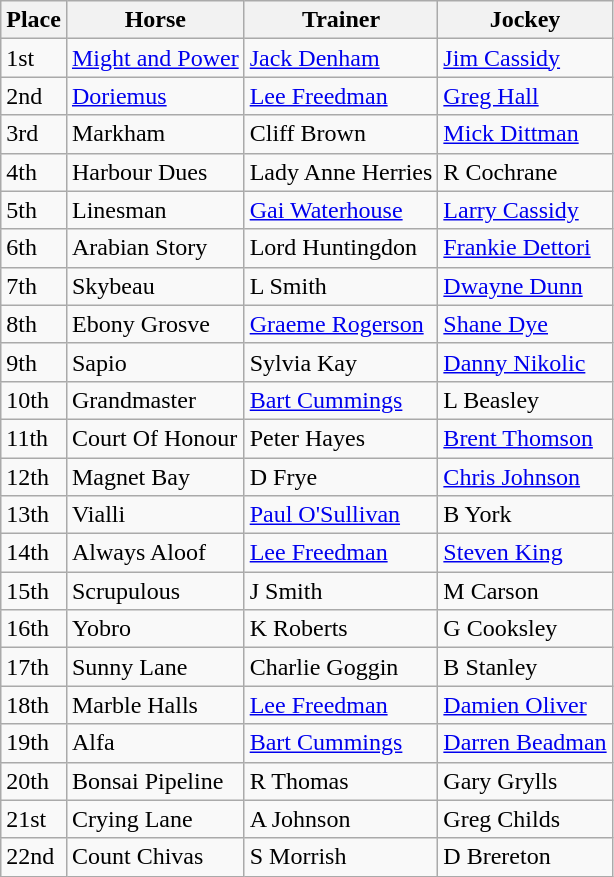<table class="wikitable sortable">
<tr>
<th>Place</th>
<th>Horse</th>
<th>Trainer</th>
<th>Jockey</th>
</tr>
<tr>
<td>1st</td>
<td><a href='#'>Might and Power</a></td>
<td><a href='#'>Jack Denham</a></td>
<td><a href='#'>Jim Cassidy</a></td>
</tr>
<tr>
<td>2nd</td>
<td><a href='#'>Doriemus</a></td>
<td><a href='#'>Lee Freedman</a></td>
<td><a href='#'>Greg Hall</a></td>
</tr>
<tr>
<td>3rd</td>
<td>Markham</td>
<td>Cliff Brown</td>
<td><a href='#'>Mick Dittman</a></td>
</tr>
<tr>
<td>4th</td>
<td>Harbour Dues</td>
<td>Lady Anne Herries</td>
<td>R Cochrane</td>
</tr>
<tr>
<td>5th</td>
<td>Linesman</td>
<td><a href='#'>Gai Waterhouse</a></td>
<td><a href='#'>Larry Cassidy</a></td>
</tr>
<tr>
<td>6th</td>
<td>Arabian Story</td>
<td>Lord Huntingdon</td>
<td><a href='#'>Frankie Dettori</a></td>
</tr>
<tr>
<td>7th</td>
<td>Skybeau</td>
<td>L Smith</td>
<td><a href='#'>Dwayne Dunn</a></td>
</tr>
<tr>
<td>8th</td>
<td>Ebony Grosve</td>
<td><a href='#'>Graeme Rogerson</a></td>
<td><a href='#'>Shane Dye</a></td>
</tr>
<tr>
<td>9th</td>
<td>Sapio</td>
<td>Sylvia Kay</td>
<td><a href='#'>Danny Nikolic</a></td>
</tr>
<tr>
<td>10th</td>
<td>Grandmaster</td>
<td><a href='#'>Bart Cummings</a></td>
<td>L Beasley</td>
</tr>
<tr>
<td>11th</td>
<td>Court Of Honour</td>
<td>Peter Hayes</td>
<td><a href='#'>Brent Thomson</a></td>
</tr>
<tr>
<td>12th</td>
<td>Magnet Bay</td>
<td>D Frye</td>
<td><a href='#'>Chris Johnson</a></td>
</tr>
<tr>
<td>13th</td>
<td>Vialli</td>
<td><a href='#'>Paul O'Sullivan</a></td>
<td>B York</td>
</tr>
<tr>
<td>14th</td>
<td>Always Aloof</td>
<td><a href='#'>Lee Freedman</a></td>
<td><a href='#'>Steven King</a></td>
</tr>
<tr>
<td>15th</td>
<td>Scrupulous</td>
<td>J Smith</td>
<td>M Carson</td>
</tr>
<tr>
<td>16th</td>
<td>Yobro</td>
<td>K Roberts</td>
<td>G Cooksley</td>
</tr>
<tr>
<td>17th</td>
<td>Sunny Lane</td>
<td>Charlie Goggin</td>
<td>B Stanley</td>
</tr>
<tr>
<td>18th</td>
<td>Marble Halls</td>
<td><a href='#'>Lee Freedman</a></td>
<td><a href='#'>Damien Oliver</a></td>
</tr>
<tr>
<td>19th</td>
<td>Alfa</td>
<td><a href='#'>Bart Cummings</a></td>
<td><a href='#'>Darren Beadman</a></td>
</tr>
<tr>
<td>20th</td>
<td>Bonsai Pipeline</td>
<td>R Thomas</td>
<td>Gary Grylls</td>
</tr>
<tr>
<td>21st</td>
<td>Crying Lane</td>
<td>A Johnson</td>
<td>Greg Childs</td>
</tr>
<tr>
<td>22nd</td>
<td>Count Chivas</td>
<td>S Morrish</td>
<td>D Brereton</td>
</tr>
</table>
